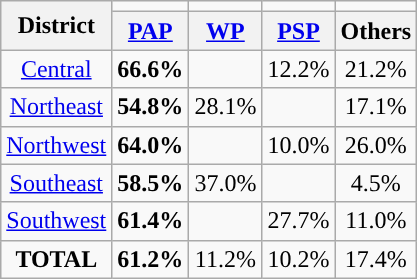<table class="wikitable" style="text-align:center;">
<tr>
<th rowspan="2">District</th>
<td></td>
<td></td>
<td></td>
<td></td>
</tr>
<tr>
<th><a href='#'>PAP</a></th>
<th><a href='#'>WP</a></th>
<th><a href='#'>PSP</a></th>
<th>Others</th>
</tr>
<tr>
<td><a href='#'>Central</a></td>
<td> <strong>66.6%</strong></td>
<td></td>
<td> 12.2%</td>
<td> 21.2%</td>
</tr>
<tr>
<td><a href='#'>Northeast</a></td>
<td> <strong>54.8%</strong></td>
<td> 28.1%</td>
<td></td>
<td> 17.1%</td>
</tr>
<tr>
<td><a href='#'>Northwest</a></td>
<td> <strong>64.0%</strong></td>
<td></td>
<td> 10.0%</td>
<td> 26.0%</td>
</tr>
<tr>
<td><a href='#'>Southeast</a></td>
<td> <strong>58.5%</strong></td>
<td> 37.0%</td>
<td></td>
<td> 4.5%</td>
</tr>
<tr>
<td><a href='#'>Southwest</a></td>
<td> <strong>61.4%</strong></td>
<td></td>
<td> 27.7%</td>
<td> 11.0%</td>
</tr>
<tr>
<td><strong>TOTAL</strong></td>
<td> <strong>61.2%</strong></td>
<td> 11.2%</td>
<td> 10.2%</td>
<td> 17.4%</td>
</tr>
</table>
